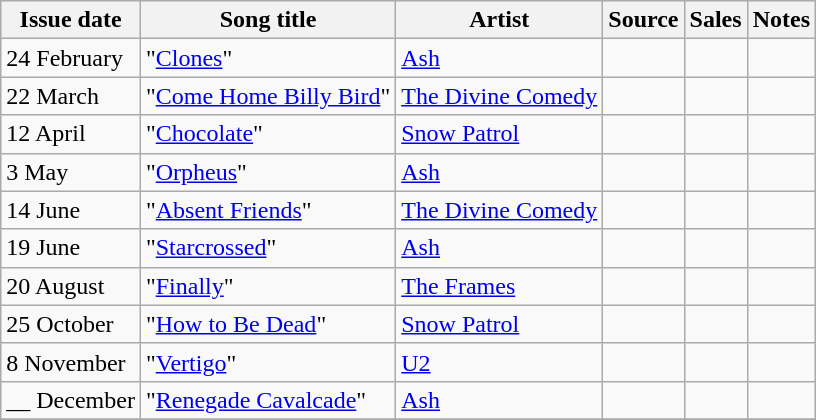<table class="wikitable">
<tr>
<th>Issue date</th>
<th>Song title</th>
<th>Artist</th>
<th>Source</th>
<th>Sales</th>
<th>Notes</th>
</tr>
<tr>
<td>24 February</td>
<td>"<a href='#'>Clones</a>"</td>
<td><a href='#'>Ash</a></td>
<td></td>
<td></td>
<td></td>
</tr>
<tr>
<td>22 March</td>
<td>"<a href='#'>Come Home Billy Bird</a>"</td>
<td><a href='#'>The Divine Comedy</a></td>
<td></td>
<td></td>
<td></td>
</tr>
<tr>
<td>12 April</td>
<td>"<a href='#'>Chocolate</a>"</td>
<td><a href='#'>Snow Patrol</a></td>
<td></td>
<td></td>
<td></td>
</tr>
<tr>
<td>3 May</td>
<td>"<a href='#'>Orpheus</a>"</td>
<td><a href='#'>Ash</a></td>
<td></td>
<td></td>
<td></td>
</tr>
<tr>
<td>14 June</td>
<td>"<a href='#'>Absent Friends</a>"</td>
<td><a href='#'>The Divine Comedy</a></td>
<td></td>
<td></td>
<td></td>
</tr>
<tr>
<td>19 June</td>
<td>"<a href='#'>Starcrossed</a>"</td>
<td><a href='#'>Ash</a></td>
<td></td>
<td></td>
<td></td>
</tr>
<tr>
<td>20 August</td>
<td>"<a href='#'>Finally</a>"</td>
<td><a href='#'>The Frames</a></td>
<td></td>
<td></td>
<td></td>
</tr>
<tr>
<td>25 October</td>
<td>"<a href='#'>How to Be Dead</a>"</td>
<td><a href='#'>Snow Patrol</a></td>
<td></td>
<td></td>
<td></td>
</tr>
<tr>
<td>8 November</td>
<td>"<a href='#'>Vertigo</a>"</td>
<td><a href='#'>U2</a></td>
<td></td>
<td></td>
<td></td>
</tr>
<tr>
<td>__ December</td>
<td>"<a href='#'>Renegade Cavalcade</a>"</td>
<td><a href='#'>Ash</a></td>
<td></td>
<td></td>
<td></td>
</tr>
<tr>
</tr>
</table>
